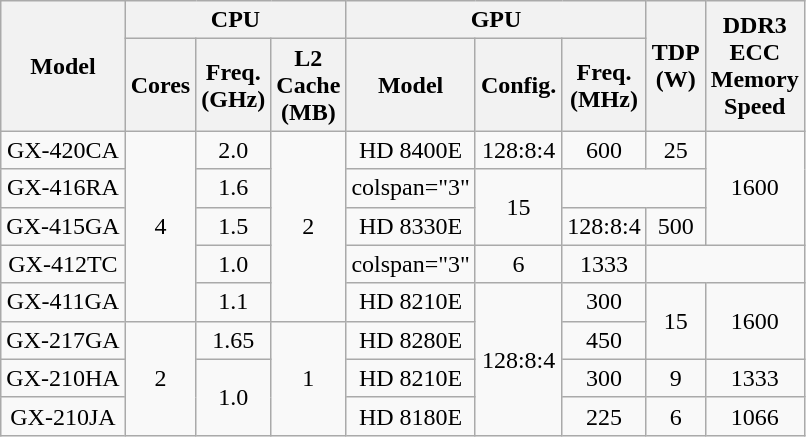<table class="wikitable" style="text-align:center">
<tr>
<th rowspan="2">Model</th>
<th colspan="3">CPU</th>
<th colspan="3">GPU</th>
<th rowspan="2">TDP<br>(W)</th>
<th rowspan="2">DDR3<br>ECC<br>Memory<br>Speed</th>
</tr>
<tr>
<th>Cores</th>
<th>Freq.<br>(GHz)</th>
<th>L2<br>Cache<br>(MB)</th>
<th>Model</th>
<th>Config.</th>
<th>Freq.<br>(MHz)</th>
</tr>
<tr>
<td>GX-420CA</td>
<td rowspan="5">4</td>
<td>2.0</td>
<td rowspan="5">2</td>
<td>HD 8400E</td>
<td>128:8:4</td>
<td>600</td>
<td>25</td>
<td rowspan="3">1600</td>
</tr>
<tr>
<td>GX-416RA</td>
<td>1.6</td>
<td>colspan="3" </td>
<td rowspan="2">15</td>
</tr>
<tr>
<td>GX-415GA</td>
<td>1.5</td>
<td>HD 8330E</td>
<td>128:8:4</td>
<td>500</td>
</tr>
<tr>
<td>GX-412TC</td>
<td>1.0</td>
<td>colspan="3" </td>
<td>6</td>
<td>1333</td>
</tr>
<tr>
<td>GX-411GA</td>
<td>1.1</td>
<td>HD 8210E</td>
<td rowspan="4">128:8:4</td>
<td>300</td>
<td rowspan="2">15</td>
<td rowspan="2">1600</td>
</tr>
<tr>
<td>GX-217GA</td>
<td rowspan="3">2</td>
<td>1.65</td>
<td rowspan="3">1</td>
<td>HD 8280E</td>
<td>450</td>
</tr>
<tr>
<td>GX-210HA</td>
<td rowspan="2">1.0</td>
<td>HD 8210E</td>
<td>300</td>
<td>9</td>
<td>1333</td>
</tr>
<tr>
<td>GX-210JA</td>
<td>HD 8180E</td>
<td>225</td>
<td>6</td>
<td>1066</td>
</tr>
</table>
